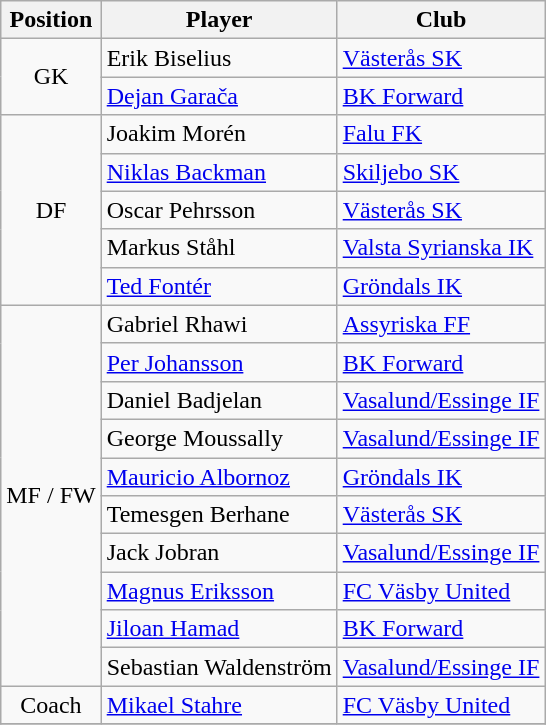<table class="wikitable" style="text-align:center;float:left;margin-right:1em;">
<tr>
<th>Position</th>
<th>Player</th>
<th>Club</th>
</tr>
<tr>
<td rowspan="2">GK</td>
<td align="left"> Erik Biselius</td>
<td align="left"><a href='#'>Västerås SK</a></td>
</tr>
<tr>
<td align="left"> <a href='#'>Dejan Garača</a></td>
<td align="left"><a href='#'>BK Forward</a></td>
</tr>
<tr>
<td rowspan="5">DF</td>
<td align="left"> Joakim Morén</td>
<td align="left"><a href='#'>Falu FK</a></td>
</tr>
<tr>
<td align="left"> <a href='#'>Niklas Backman</a></td>
<td align="left"><a href='#'>Skiljebo SK</a></td>
</tr>
<tr>
<td align="left"> Oscar Pehrsson</td>
<td align="left"><a href='#'>Västerås SK</a></td>
</tr>
<tr>
<td align="left"> Markus Ståhl</td>
<td align="left"><a href='#'>Valsta Syrianska IK</a></td>
</tr>
<tr>
<td align="left"> <a href='#'>Ted Fontér</a></td>
<td align="left"><a href='#'>Gröndals IK</a></td>
</tr>
<tr>
<td rowspan="10">MF / FW</td>
<td align="left"> Gabriel Rhawi</td>
<td align="left"><a href='#'>Assyriska FF</a></td>
</tr>
<tr>
<td align="left"> <a href='#'>Per Johansson</a></td>
<td align="left"><a href='#'>BK Forward</a></td>
</tr>
<tr>
<td align="left"> Daniel Badjelan</td>
<td align="left"><a href='#'>Vasalund/Essinge IF</a></td>
</tr>
<tr>
<td align="left"> George Moussally</td>
<td align="left"><a href='#'>Vasalund/Essinge IF</a></td>
</tr>
<tr>
<td align="left"> <a href='#'>Mauricio Albornoz</a></td>
<td align="left"><a href='#'>Gröndals IK</a></td>
</tr>
<tr>
<td align="left"> Temesgen Berhane</td>
<td align="left"><a href='#'>Västerås SK</a></td>
</tr>
<tr>
<td align="left"> Jack Jobran</td>
<td align="left"><a href='#'>Vasalund/Essinge IF</a></td>
</tr>
<tr>
<td align="left"> <a href='#'>Magnus Eriksson</a></td>
<td align="left"><a href='#'>FC Väsby United</a></td>
</tr>
<tr>
<td align="left"> <a href='#'>Jiloan Hamad</a></td>
<td align="left"><a href='#'>BK Forward</a></td>
</tr>
<tr>
<td align="left"> Sebastian Waldenström</td>
<td align="left"><a href='#'>Vasalund/Essinge IF</a></td>
</tr>
<tr>
<td>Coach</td>
<td align="left"> <a href='#'>Mikael Stahre</a></td>
<td align="left"><a href='#'>FC Väsby United</a></td>
</tr>
<tr>
</tr>
</table>
